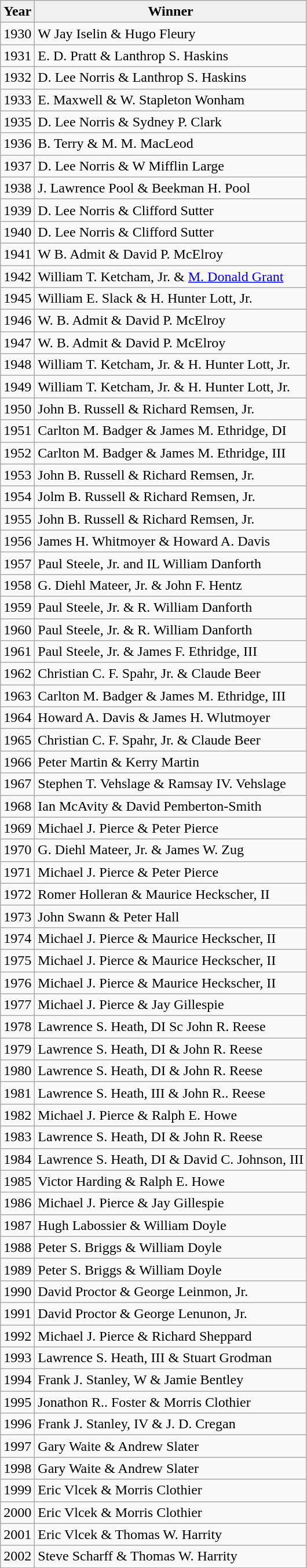<table class="wikitable">
<tr style="text-align:center; background:#f0f0f0;">
<td><strong>Year</strong></td>
<td><strong>Winner</strong></td>
</tr>
<tr>
<td>1930</td>
<td>W Jay Iselin & Hugo Fleury</td>
</tr>
<tr>
<td>1931</td>
<td>E. D. Pratt & Lanthrop S. Haskins</td>
</tr>
<tr>
<td>1932</td>
<td>D. Lee Norris & Lanthrop S. Haskins</td>
</tr>
<tr>
<td>1933</td>
<td>E. Maxwell & W. Stapleton Wonham</td>
</tr>
<tr>
<td>1935</td>
<td>D. Lee Norris & Sydney P. Clark</td>
</tr>
<tr>
<td>1936</td>
<td>B. Terry & M. M. MacLeod</td>
</tr>
<tr>
<td>1937</td>
<td>D. Lee Norris & W Mifflin Large</td>
</tr>
<tr>
<td>1938</td>
<td>J. Lawrence Pool & Beekman H. Pool</td>
</tr>
<tr>
<td>1939</td>
<td>D. Lee Norris & Clifford Sutter</td>
</tr>
<tr>
<td>1940</td>
<td>D. Lee Norris & Clifford Sutter</td>
</tr>
<tr>
<td>1941</td>
<td>W B. Admit & David P. McElroy</td>
</tr>
<tr>
<td>1942</td>
<td>William T. Ketcham, Jr. & <a href='#'>M. Donald Grant</a></td>
</tr>
<tr>
<td>1945</td>
<td>William E. Slack & H. Hunter Lott, Jr.</td>
</tr>
<tr>
<td>1946</td>
<td>W. B. Admit & David P. McElroy</td>
</tr>
<tr>
<td>1947</td>
<td>W. B. Admit & David P. McElroy</td>
</tr>
<tr>
<td>1948</td>
<td>William T. Ketcham, Jr. & H. Hunter Lott, Jr.</td>
</tr>
<tr>
<td>1949</td>
<td>William T. Ketcham, Jr. & H. Hunter Lott, Jr.</td>
</tr>
<tr>
<td>1950</td>
<td>John B. Russell & Richard Remsen, Jr.</td>
</tr>
<tr>
<td>1951</td>
<td>Carlton M. Badger & James M. Ethridge, DI</td>
</tr>
<tr>
<td>1952</td>
<td>Carlton M. Badger & James M. Ethridge, III</td>
</tr>
<tr>
<td>1953</td>
<td>John B. Russell & Richard Remsen, Jr.</td>
</tr>
<tr>
<td>1954</td>
<td>Jolm B. Russell & Richard Remsen, Jr.</td>
</tr>
<tr>
<td>1955</td>
<td>John B. Russell & Richard Remsen, Jr.</td>
</tr>
<tr>
<td>1956</td>
<td>James H. Whitmoyer & Howard A. Davis</td>
</tr>
<tr>
<td>1957</td>
<td>Paul Steele, Jr. and IL William Danforth</td>
</tr>
<tr>
<td>1958</td>
<td>G. Diehl Mateer, Jr. & John F. Hentz</td>
</tr>
<tr>
<td>1959</td>
<td>Paul Steele, Jr. & R. William Danforth</td>
</tr>
<tr>
<td>1960</td>
<td>Paul Steele, Jr. & R. William Danforth</td>
</tr>
<tr>
<td>1961</td>
<td>Paul Steele, Jr. & James F. Ethridge, III</td>
</tr>
<tr>
<td>1962</td>
<td>Christian C. F. Spahr, Jr. & Claude Beer</td>
</tr>
<tr>
<td>1963</td>
<td>Carlton M. Badger & James M. Ethridge, III</td>
</tr>
<tr>
<td>1964</td>
<td>Howard A. Davis & James H. Wlutmoyer</td>
</tr>
<tr>
<td>1965</td>
<td>Christian C. F. Spahr, Jr. & Claude Beer</td>
</tr>
<tr>
<td>1966</td>
<td>Peter Martin & Kerry Martin</td>
</tr>
<tr>
<td>1967</td>
<td>Stephen T. Vehslage & Ramsay IV. Vehslage</td>
</tr>
<tr>
<td>1968</td>
<td>Ian McAvity & David Pemberton-Smith</td>
</tr>
<tr>
<td>1969</td>
<td>Michael J. Pierce & Peter Pierce</td>
</tr>
<tr>
<td>1970</td>
<td>G. Diehl Mateer, Jr. & James W. Zug</td>
</tr>
<tr>
<td>1971</td>
<td>Michael J. Pierce & Peter Pierce</td>
</tr>
<tr>
<td>1972</td>
<td>Romer Holleran & Maurice Heckscher, II</td>
</tr>
<tr>
<td>1973</td>
<td>John Swann & Peter Hall</td>
</tr>
<tr>
<td>1974</td>
<td>Michael J. Pierce & Maurice Heckscher, II</td>
</tr>
<tr>
<td>1975</td>
<td>Michael J. Pierce & Maurice Heckscher, II</td>
</tr>
<tr>
<td>1976</td>
<td>Michael J. Pierce & Maurice Heckscher, II</td>
</tr>
<tr>
<td>1977</td>
<td>Michael J. Pierce & Jay Gillespie</td>
</tr>
<tr>
<td>1978</td>
<td>Lawrence S. Heath, DI Sc John R. Reese</td>
</tr>
<tr>
<td>1979</td>
<td>Lawrence S. Heath, DI & John R. Reese</td>
</tr>
<tr>
<td>1980</td>
<td>Lawrence S. Heath, DI & John R. Reese</td>
</tr>
<tr>
<td>1981</td>
<td>Lawrence S. Heath, III & John R.. Reese</td>
</tr>
<tr>
<td>1982</td>
<td>Michael J. Pierce & Ralph E. Howe</td>
</tr>
<tr>
<td>1983</td>
<td>Lawrence S. Heath, DI & John R. Reese</td>
</tr>
<tr>
<td>1984</td>
<td>Lawrence S. Heath, DI & David C. Johnson, III</td>
</tr>
<tr>
<td>1985</td>
<td>Victor Harding & Ralph E. Howe</td>
</tr>
<tr>
<td>1986</td>
<td>Michael J. Pierce & Jay Gillespie</td>
</tr>
<tr>
<td>1987</td>
<td>Hugh Labossier & William Doyle</td>
</tr>
<tr>
<td>1988</td>
<td>Peter S. Briggs & William Doyle</td>
</tr>
<tr>
<td>1989</td>
<td>Peter S. Briggs & William Doyle</td>
</tr>
<tr>
<td>1990</td>
<td>David Proctor & George Leinmon, Jr.</td>
</tr>
<tr>
<td>1991</td>
<td>David Proctor & George Lenunon, Jr.</td>
</tr>
<tr>
<td>1992</td>
<td>Michael J. Pierce & Richard Sheppard</td>
</tr>
<tr>
<td>1993</td>
<td>Lawrence S. Heath, III & Stuart Grodman</td>
</tr>
<tr>
<td>1994</td>
<td>Frank J. Stanley, W & Jamie Bentley</td>
</tr>
<tr>
<td>1995</td>
<td>Jonathon R.. Foster & Morris Clothier</td>
</tr>
<tr>
<td>1996</td>
<td>Frank J. Stanley, IV & J. D. Cregan</td>
</tr>
<tr>
<td>1997</td>
<td>Gary Waite & Andrew Slater</td>
</tr>
<tr>
<td>1998</td>
<td>Gary Waite & Andrew Slater</td>
</tr>
<tr>
<td>1999</td>
<td>Eric Vlcek & Morris Clothier</td>
</tr>
<tr>
<td>2000</td>
<td>Eric Vlcek & Morris Clothier</td>
</tr>
<tr>
<td>2001</td>
<td>Eric Vlcek & Thomas W. Harrity</td>
</tr>
<tr>
<td>2002</td>
<td>Steve Scharff & Thomas W. Harrity</td>
</tr>
</table>
